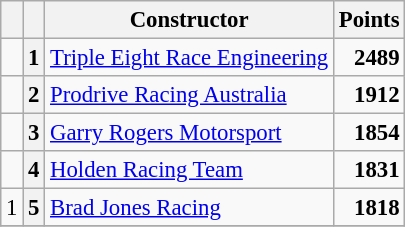<table class="wikitable" style="font-size: 95%;">
<tr>
<th></th>
<th></th>
<th>Constructor</th>
<th>Points</th>
</tr>
<tr>
<td align="left"></td>
<th>1</th>
<td><a href='#'>Triple Eight Race Engineering</a></td>
<td align="right"><strong>2489</strong></td>
</tr>
<tr>
<td align="left"></td>
<th>2</th>
<td><a href='#'>Prodrive Racing Australia</a></td>
<td align="right"><strong>1912</strong></td>
</tr>
<tr>
<td align="left"></td>
<th>3</th>
<td><a href='#'>Garry Rogers Motorsport</a></td>
<td align="right"><strong>1854</strong></td>
</tr>
<tr>
<td align="left"></td>
<th>4</th>
<td><a href='#'>Holden Racing Team</a></td>
<td align="right"><strong>1831</strong></td>
</tr>
<tr>
<td align="left"> 1</td>
<th>5</th>
<td><a href='#'>Brad Jones Racing</a></td>
<td align="right"><strong>1818</strong></td>
</tr>
<tr>
</tr>
</table>
